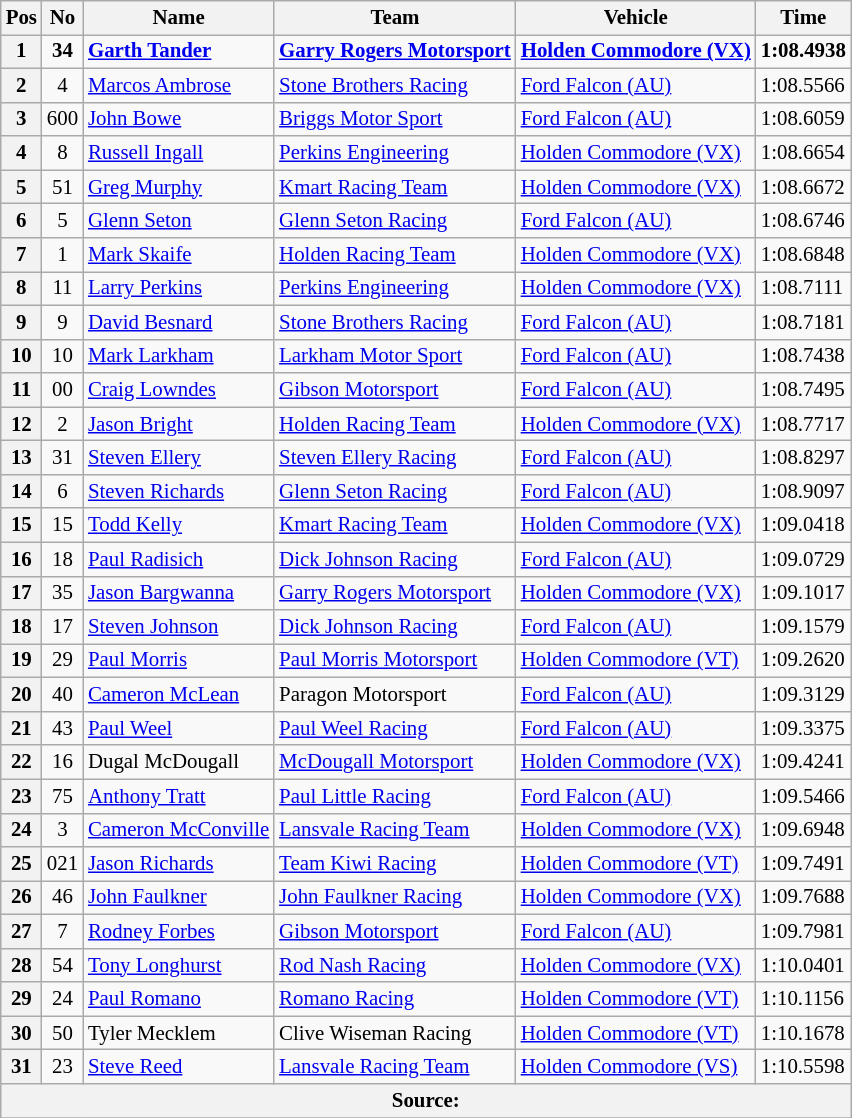<table class="wikitable" style="font-size: 87%;">
<tr>
<th>Pos</th>
<th>No</th>
<th>Name</th>
<th>Team</th>
<th>Vehicle</th>
<th>Time</th>
</tr>
<tr>
<th>1</th>
<td align=center><strong>34</strong></td>
<td><strong> <a href='#'>Garth Tander</a></strong></td>
<td><strong><a href='#'>Garry Rogers Motorsport</a></strong></td>
<td><strong><a href='#'>Holden Commodore (VX)</a></strong></td>
<td><strong>1:08.4938</strong></td>
</tr>
<tr>
<th>2</th>
<td align=center>4</td>
<td> <a href='#'>Marcos Ambrose</a></td>
<td><a href='#'>Stone Brothers Racing</a></td>
<td><a href='#'>Ford Falcon (AU)</a></td>
<td>1:08.5566</td>
</tr>
<tr>
<th>3</th>
<td align=center>600</td>
<td> <a href='#'>John Bowe</a></td>
<td><a href='#'>Briggs Motor Sport</a></td>
<td><a href='#'>Ford Falcon (AU)</a></td>
<td>1:08.6059</td>
</tr>
<tr>
<th>4</th>
<td align=center>8</td>
<td> <a href='#'>Russell Ingall</a></td>
<td><a href='#'>Perkins Engineering</a></td>
<td><a href='#'>Holden Commodore (VX)</a></td>
<td>1:08.6654</td>
</tr>
<tr>
<th>5</th>
<td align=center>51</td>
<td> <a href='#'>Greg Murphy</a></td>
<td><a href='#'>Kmart Racing Team</a></td>
<td><a href='#'>Holden Commodore (VX)</a></td>
<td>1:08.6672</td>
</tr>
<tr>
<th>6</th>
<td align=center>5</td>
<td> <a href='#'>Glenn Seton</a></td>
<td><a href='#'>Glenn Seton Racing</a></td>
<td><a href='#'>Ford Falcon (AU)</a></td>
<td>1:08.6746</td>
</tr>
<tr>
<th>7</th>
<td align=center>1</td>
<td> <a href='#'>Mark Skaife</a></td>
<td><a href='#'>Holden Racing Team</a></td>
<td><a href='#'>Holden Commodore (VX)</a></td>
<td>1:08.6848</td>
</tr>
<tr>
<th>8</th>
<td align=center>11</td>
<td> <a href='#'>Larry Perkins</a></td>
<td><a href='#'>Perkins Engineering</a></td>
<td><a href='#'>Holden Commodore (VX)</a></td>
<td>1:08.7111</td>
</tr>
<tr>
<th>9</th>
<td align=center>9</td>
<td> <a href='#'>David Besnard</a></td>
<td><a href='#'>Stone Brothers Racing</a></td>
<td><a href='#'>Ford Falcon (AU)</a></td>
<td>1:08.7181</td>
</tr>
<tr>
<th>10</th>
<td align=center>10</td>
<td> <a href='#'>Mark Larkham</a></td>
<td><a href='#'>Larkham Motor Sport</a></td>
<td><a href='#'>Ford Falcon (AU)</a></td>
<td>1:08.7438</td>
</tr>
<tr>
<th>11</th>
<td align=center>00</td>
<td> <a href='#'>Craig Lowndes</a></td>
<td><a href='#'>Gibson Motorsport</a></td>
<td><a href='#'>Ford Falcon (AU)</a></td>
<td>1:08.7495</td>
</tr>
<tr>
<th>12</th>
<td align=center>2</td>
<td> <a href='#'>Jason Bright</a></td>
<td><a href='#'>Holden Racing Team</a></td>
<td><a href='#'>Holden Commodore (VX)</a></td>
<td>1:08.7717</td>
</tr>
<tr>
<th>13</th>
<td align=center>31</td>
<td> <a href='#'>Steven Ellery</a></td>
<td><a href='#'>Steven Ellery Racing</a></td>
<td><a href='#'>Ford Falcon (AU)</a></td>
<td>1:08.8297</td>
</tr>
<tr>
<th>14</th>
<td align=center>6</td>
<td> <a href='#'>Steven Richards</a></td>
<td><a href='#'>Glenn Seton Racing</a></td>
<td><a href='#'>Ford Falcon (AU)</a></td>
<td>1:08.9097</td>
</tr>
<tr>
<th>15</th>
<td align=center>15</td>
<td> <a href='#'>Todd Kelly</a></td>
<td><a href='#'>Kmart Racing Team</a></td>
<td><a href='#'>Holden Commodore (VX)</a></td>
<td>1:09.0418</td>
</tr>
<tr>
<th>16</th>
<td align=center>18</td>
<td> <a href='#'>Paul Radisich</a></td>
<td><a href='#'>Dick Johnson Racing</a></td>
<td><a href='#'>Ford Falcon (AU)</a></td>
<td>1:09.0729</td>
</tr>
<tr>
<th>17</th>
<td align=center>35</td>
<td> <a href='#'>Jason Bargwanna</a></td>
<td><a href='#'>Garry Rogers Motorsport</a></td>
<td><a href='#'>Holden Commodore (VX)</a></td>
<td>1:09.1017</td>
</tr>
<tr>
<th>18</th>
<td align=center>17</td>
<td> <a href='#'>Steven Johnson</a></td>
<td><a href='#'>Dick Johnson Racing</a></td>
<td><a href='#'>Ford Falcon (AU)</a></td>
<td>1:09.1579</td>
</tr>
<tr>
<th>19</th>
<td align=center>29</td>
<td> <a href='#'>Paul Morris</a></td>
<td><a href='#'>Paul Morris Motorsport</a></td>
<td><a href='#'>Holden Commodore (VT)</a></td>
<td>1:09.2620</td>
</tr>
<tr>
<th>20</th>
<td align=center>40</td>
<td> <a href='#'>Cameron McLean</a></td>
<td>Paragon Motorsport</td>
<td><a href='#'>Ford Falcon (AU)</a></td>
<td>1:09.3129</td>
</tr>
<tr>
<th>21</th>
<td align=center>43</td>
<td> <a href='#'>Paul Weel</a></td>
<td><a href='#'>Paul Weel Racing</a></td>
<td><a href='#'>Ford Falcon (AU)</a></td>
<td>1:09.3375</td>
</tr>
<tr>
<th>22</th>
<td align=center>16</td>
<td> Dugal McDougall</td>
<td><a href='#'>McDougall Motorsport</a></td>
<td><a href='#'>Holden Commodore (VX)</a></td>
<td>1:09.4241</td>
</tr>
<tr>
<th>23</th>
<td align=center>75</td>
<td> <a href='#'>Anthony Tratt</a></td>
<td><a href='#'>Paul Little Racing</a></td>
<td><a href='#'>Ford Falcon (AU)</a></td>
<td>1:09.5466</td>
</tr>
<tr>
<th>24</th>
<td align=center>3</td>
<td> <a href='#'>Cameron McConville</a></td>
<td><a href='#'>Lansvale Racing Team</a></td>
<td><a href='#'>Holden Commodore (VX)</a></td>
<td>1:09.6948</td>
</tr>
<tr>
<th>25</th>
<td align=center>021</td>
<td> <a href='#'>Jason Richards</a></td>
<td><a href='#'>Team Kiwi Racing</a></td>
<td><a href='#'>Holden Commodore (VT)</a></td>
<td>1:09.7491</td>
</tr>
<tr>
<th>26</th>
<td align=center>46</td>
<td> <a href='#'>John Faulkner</a></td>
<td><a href='#'>John Faulkner Racing</a></td>
<td><a href='#'>Holden Commodore (VX)</a></td>
<td>1:09.7688</td>
</tr>
<tr>
<th>27</th>
<td align=center>7</td>
<td> <a href='#'>Rodney Forbes</a></td>
<td><a href='#'>Gibson Motorsport</a></td>
<td><a href='#'>Ford Falcon (AU)</a></td>
<td>1:09.7981</td>
</tr>
<tr>
<th>28</th>
<td align=center>54</td>
<td> <a href='#'>Tony Longhurst</a></td>
<td><a href='#'>Rod Nash Racing</a></td>
<td><a href='#'>Holden Commodore (VX)</a></td>
<td>1:10.0401</td>
</tr>
<tr>
<th>29</th>
<td align=center>24</td>
<td> <a href='#'>Paul Romano</a></td>
<td><a href='#'>Romano Racing</a></td>
<td><a href='#'>Holden Commodore (VT)</a></td>
<td>1:10.1156</td>
</tr>
<tr>
<th>30</th>
<td align=center>50</td>
<td> Tyler Mecklem</td>
<td>Clive Wiseman Racing</td>
<td><a href='#'>Holden Commodore (VT)</a></td>
<td>1:10.1678</td>
</tr>
<tr>
<th>31</th>
<td align=center>23</td>
<td> <a href='#'>Steve Reed</a></td>
<td><a href='#'>Lansvale Racing Team</a></td>
<td><a href='#'>Holden Commodore (VS)</a></td>
<td>1:10.5598</td>
</tr>
<tr>
<th colspan=6>Source:</th>
</tr>
<tr>
</tr>
</table>
